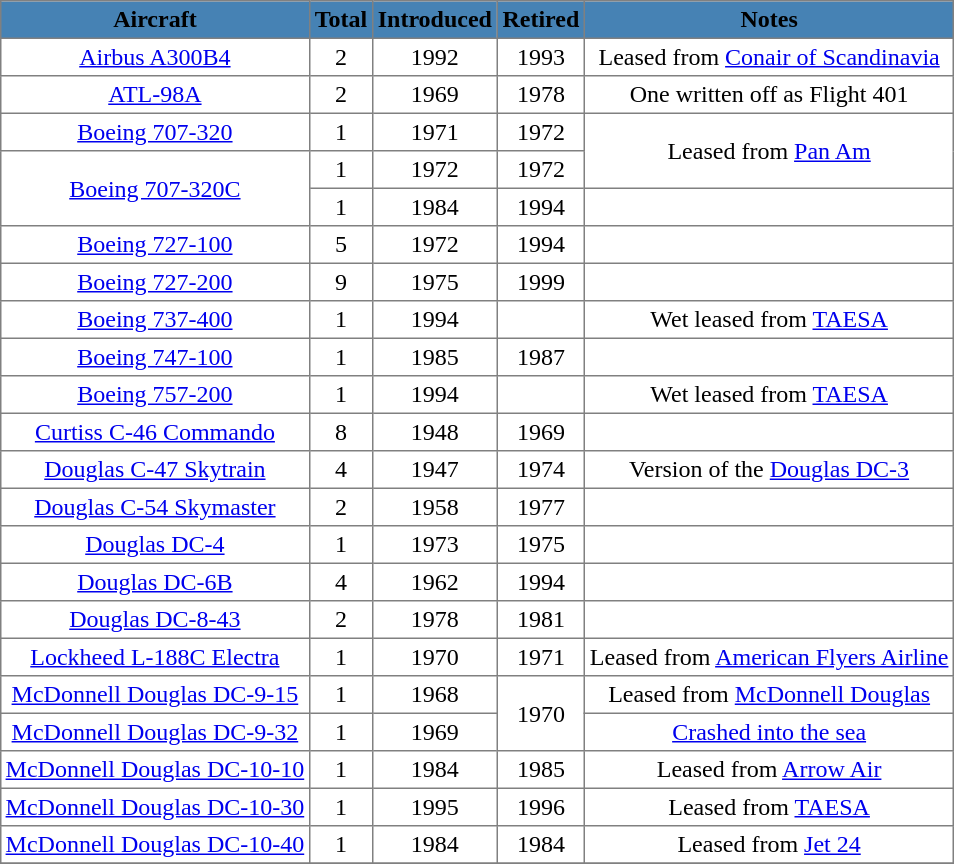<table class="toccolours" border="1" cellpadding="3" style="border-collapse:collapse;text-align:center;margin:1em auto;">
<tr bgcolor=steelblue>
<th>Aircraft</th>
<th>Total</th>
<th>Introduced</th>
<th>Retired</th>
<th>Notes</th>
</tr>
<tr>
<td><a href='#'>Airbus A300B4</a></td>
<td>2</td>
<td>1992</td>
<td>1993</td>
<td>Leased from <a href='#'>Conair of Scandinavia</a></td>
</tr>
<tr>
<td><a href='#'>ATL-98A</a></td>
<td>2</td>
<td>1969</td>
<td>1978</td>
<td>One written off as Flight 401</td>
</tr>
<tr>
<td><a href='#'>Boeing 707-320</a></td>
<td>1</td>
<td>1971</td>
<td>1972</td>
<td rowspan=2>Leased  from <a href='#'>Pan Am</a></td>
</tr>
<tr>
<td rowspan=2><a href='#'>Boeing 707-320C</a></td>
<td>1</td>
<td>1972</td>
<td>1972</td>
</tr>
<tr>
<td>1</td>
<td>1984</td>
<td>1994</td>
<td></td>
</tr>
<tr>
<td><a href='#'>Boeing 727-100</a></td>
<td>5</td>
<td>1972</td>
<td>1994</td>
<td></td>
</tr>
<tr>
<td><a href='#'>Boeing 727-200</a></td>
<td>9</td>
<td>1975</td>
<td>1999</td>
<td></td>
</tr>
<tr>
<td><a href='#'>Boeing 737-400</a></td>
<td>1</td>
<td>1994</td>
<td></td>
<td>Wet leased from <a href='#'>TAESA</a></td>
</tr>
<tr>
<td><a href='#'>Boeing 747-100</a></td>
<td>1</td>
<td>1985</td>
<td>1987</td>
<td></td>
</tr>
<tr>
<td><a href='#'>Boeing 757-200</a></td>
<td>1</td>
<td>1994</td>
<td></td>
<td>Wet leased from <a href='#'>TAESA</a></td>
</tr>
<tr>
<td><a href='#'>Curtiss C-46 Commando</a></td>
<td>8</td>
<td>1948</td>
<td>1969</td>
<td></td>
</tr>
<tr>
<td><a href='#'>Douglas C-47 Skytrain</a></td>
<td>4</td>
<td>1947</td>
<td>1974</td>
<td>Version of the <a href='#'>Douglas DC-3</a></td>
</tr>
<tr>
<td><a href='#'>Douglas C-54 Skymaster</a></td>
<td>2</td>
<td>1958</td>
<td>1977</td>
<td></td>
</tr>
<tr>
<td><a href='#'>Douglas DC-4</a></td>
<td>1</td>
<td>1973</td>
<td>1975</td>
<td></td>
</tr>
<tr>
<td><a href='#'>Douglas DC-6B</a></td>
<td>4</td>
<td>1962</td>
<td>1994</td>
<td></td>
</tr>
<tr>
<td><a href='#'>Douglas DC-8-43</a></td>
<td>2</td>
<td>1978</td>
<td>1981</td>
<td></td>
</tr>
<tr>
<td><a href='#'>Lockheed L-188C Electra</a></td>
<td>1</td>
<td>1970</td>
<td>1971</td>
<td>Leased from <a href='#'>American Flyers Airline</a></td>
</tr>
<tr>
<td><a href='#'>McDonnell Douglas DC-9-15</a></td>
<td>1</td>
<td>1968</td>
<td rowspan=2>1970</td>
<td>Leased from <a href='#'>McDonnell Douglas</a></td>
</tr>
<tr>
<td><a href='#'>McDonnell Douglas DC-9-32</a></td>
<td>1</td>
<td>1969</td>
<td><a href='#'>Crashed into the sea</a></td>
</tr>
<tr>
<td><a href='#'>McDonnell Douglas DC-10-10</a></td>
<td>1</td>
<td>1984</td>
<td>1985</td>
<td>Leased from <a href='#'>Arrow Air</a></td>
</tr>
<tr>
<td><a href='#'>McDonnell Douglas DC-10-30</a></td>
<td>1</td>
<td>1995</td>
<td>1996</td>
<td>Leased from <a href='#'>TAESA</a></td>
</tr>
<tr>
<td><a href='#'>McDonnell Douglas DC-10-40</a></td>
<td>1</td>
<td>1984</td>
<td>1984</td>
<td>Leased from <a href='#'>Jet 24</a></td>
</tr>
<tr>
</tr>
</table>
